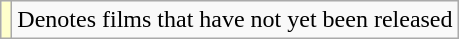<table class="wikitable">
<tr>
<td style="background:#ffc;"></td>
<td>Denotes films that have not yet been released</td>
</tr>
</table>
